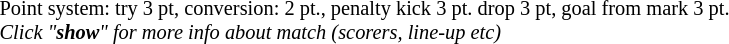<table width=100%>
<tr>
<td align=left width=60% style="font-size: 85%">Point system: try 3 pt, conversion: 2 pt., penalty kick 3 pt. drop 3 pt, goal from mark 3 pt. <br><em>Click "<strong>show</strong>" for more info about match (scorers, line-up etc)</em></td>
</tr>
</table>
